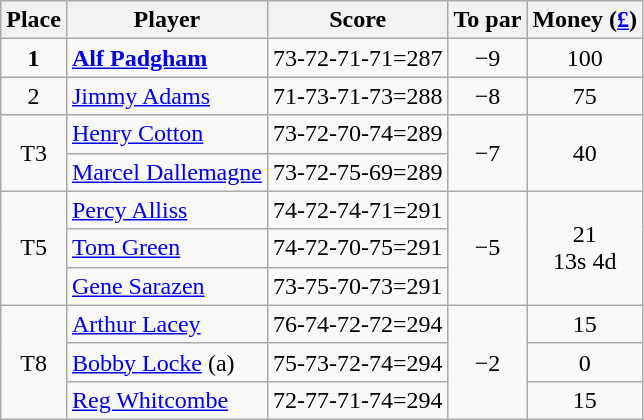<table class=wikitable>
<tr>
<th>Place</th>
<th>Player</th>
<th>Score</th>
<th>To par</th>
<th>Money (<a href='#'>£</a>)</th>
</tr>
<tr>
<td align=center><strong>1</strong></td>
<td> <strong><a href='#'>Alf Padgham</a></strong></td>
<td>73-72-71-71=287</td>
<td align=center>−9</td>
<td align=center>100</td>
</tr>
<tr>
<td align=center>2</td>
<td> <a href='#'>Jimmy Adams</a></td>
<td>71-73-71-73=288</td>
<td align=center>−8</td>
<td align=center>75</td>
</tr>
<tr>
<td rowspan=2 align=center>T3</td>
<td> <a href='#'>Henry Cotton</a></td>
<td>73-72-70-74=289</td>
<td rowspan=2 align=center>−7</td>
<td rowspan=2 align=center>40</td>
</tr>
<tr>
<td> <a href='#'>Marcel Dallemagne</a></td>
<td>73-72-75-69=289</td>
</tr>
<tr>
<td rowspan=3 align=center>T5</td>
<td> <a href='#'>Percy Alliss</a></td>
<td>74-72-74-71=291</td>
<td rowspan=3 align=center>−5</td>
<td rowspan=3 align=center>21<br>13s 4d</td>
</tr>
<tr>
<td> <a href='#'>Tom Green</a></td>
<td>74-72-70-75=291</td>
</tr>
<tr>
<td> <a href='#'>Gene Sarazen</a></td>
<td>73-75-70-73=291</td>
</tr>
<tr>
<td rowspan=3 align=center>T8</td>
<td> <a href='#'>Arthur Lacey</a></td>
<td>76-74-72-72=294</td>
<td rowspan=3 align=center>−2</td>
<td align=center>15</td>
</tr>
<tr>
<td> <a href='#'>Bobby Locke</a> (a)</td>
<td>75-73-72-74=294</td>
<td align=center>0</td>
</tr>
<tr>
<td> <a href='#'>Reg Whitcombe</a></td>
<td>72-77-71-74=294</td>
<td align=center>15</td>
</tr>
</table>
